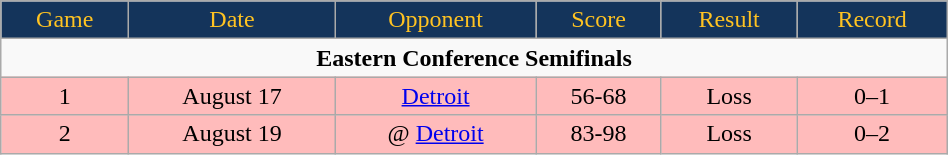<table class="wikitable" width="50%">
<tr align="center" style="background:#14345b; color:#ffc322;">
<td>Game</td>
<td>Date</td>
<td>Opponent</td>
<td>Score</td>
<td>Result</td>
<td>Record</td>
</tr>
<tr>
<td colspan="6" align="center"><strong>Eastern Conference Semifinals</strong></td>
</tr>
<tr align="center" bgcolor="ffbbbb">
<td>1</td>
<td>August 17</td>
<td><a href='#'>Detroit</a></td>
<td>56-68</td>
<td>Loss</td>
<td>0–1</td>
</tr>
<tr align="center" bgcolor="ffbbbb">
<td>2</td>
<td>August 19</td>
<td>@ <a href='#'>Detroit</a></td>
<td>83-98</td>
<td>Loss</td>
<td>0–2</td>
</tr>
</table>
